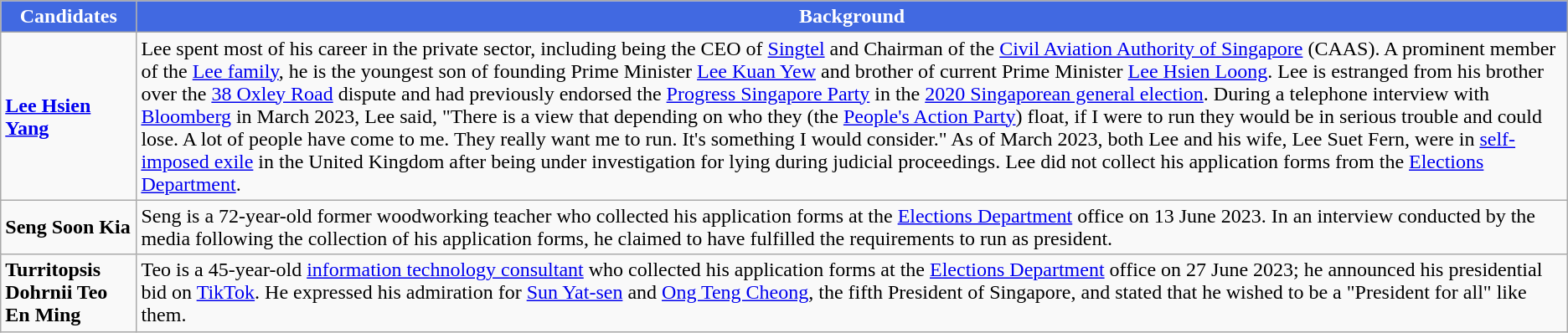<table class="wikitable">
<tr>
<th style="background:RoyalBlue; color: white;">Candidates</th>
<th style="background:RoyalBlue; color: white;">Background</th>
</tr>
<tr>
<td><strong><a href='#'>Lee Hsien Yang</a></strong></td>
<td>Lee spent most of his career in the private sector, including being the CEO of <a href='#'>Singtel</a> and Chairman of the <a href='#'>Civil Aviation Authority of Singapore</a> (CAAS). A prominent member of the <a href='#'>Lee family</a>, he is the youngest son of founding Prime Minister <a href='#'>Lee Kuan Yew</a> and brother of current Prime Minister <a href='#'>Lee Hsien Loong</a>. Lee is estranged from his brother over the <a href='#'>38 Oxley Road</a> dispute and had previously endorsed the <a href='#'>Progress Singapore Party</a> in the <a href='#'>2020 Singaporean general election</a>. During a telephone interview with <a href='#'>Bloomberg</a> in March 2023, Lee said, "There is a view that depending on who they (the <a href='#'>People's Action Party</a>) float, if I were to run they would be in serious trouble and could lose. A lot of people have come to me. They really want me to run. It's something I would consider." As of March 2023, both Lee and his wife, Lee Suet Fern, were in <a href='#'>self-imposed exile</a> in the United Kingdom after being under investigation for lying during judicial proceedings. Lee did not collect his application forms from the <a href='#'>Elections Department</a>.</td>
</tr>
<tr>
<td><strong>Seng Soon Kia</strong></td>
<td>Seng is a 72-year-old former woodworking teacher who collected his application forms at the <a href='#'>Elections Department</a> office on 13 June 2023. In an interview conducted by the media following the collection of his application forms, he claimed to have fulfilled the requirements to run as president.</td>
</tr>
<tr>
<td><strong>Turritopsis Dohrnii Teo En Ming</strong></td>
<td>Teo is a 45-year-old <a href='#'>information technology consultant</a> who collected his application forms at the <a href='#'>Elections Department</a> office on 27 June 2023; he announced his presidential bid on <a href='#'>TikTok</a>. He expressed his admiration for <a href='#'>Sun Yat-sen</a> and <a href='#'>Ong Teng Cheong</a>, the fifth President of Singapore, and stated that he wished to be a "President for all" like them.</td>
</tr>
</table>
